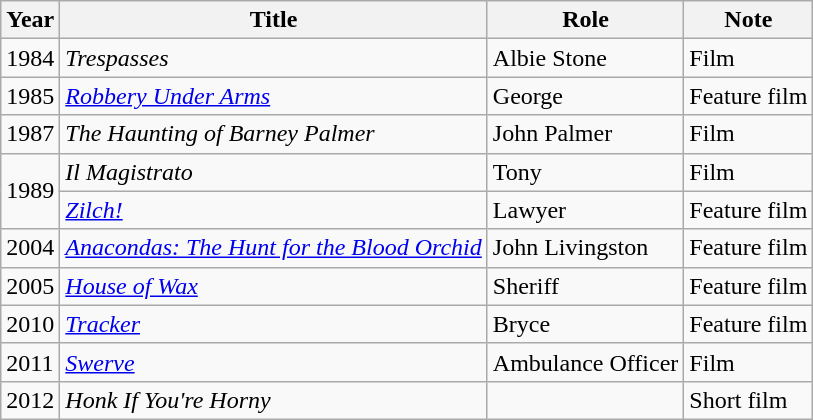<table class="wikitable sortable plainrowheaders">
<tr>
<th>Year</th>
<th>Title</th>
<th>Role</th>
<th>Note</th>
</tr>
<tr>
<td>1984</td>
<td><em>Trespasses</em></td>
<td>Albie Stone</td>
<td>Film</td>
</tr>
<tr>
<td>1985</td>
<td><em><a href='#'>Robbery Under Arms</a></em></td>
<td>George</td>
<td>Feature film</td>
</tr>
<tr>
<td>1987</td>
<td><em>The Haunting of Barney Palmer</em></td>
<td>John Palmer</td>
<td>Film</td>
</tr>
<tr>
<td rowspan="2">1989</td>
<td><em>Il Magistrato</em></td>
<td>Tony</td>
<td>Film</td>
</tr>
<tr>
<td><em><a href='#'>Zilch!</a></em></td>
<td>Lawyer</td>
<td>Feature film</td>
</tr>
<tr>
<td>2004</td>
<td><em><a href='#'>Anacondas: The Hunt for the Blood Orchid</a></em></td>
<td>John Livingston</td>
<td>Feature film</td>
</tr>
<tr>
<td>2005</td>
<td><em><a href='#'>House of Wax</a></em></td>
<td>Sheriff</td>
<td>Feature film</td>
</tr>
<tr>
<td>2010</td>
<td><em><a href='#'>Tracker</a></em></td>
<td>Bryce</td>
<td>Feature film</td>
</tr>
<tr>
<td>2011</td>
<td><em><a href='#'>Swerve</a></em></td>
<td>Ambulance Officer</td>
<td>Film</td>
</tr>
<tr>
<td>2012</td>
<td><em>Honk If You're Horny</em></td>
<td></td>
<td>Short film</td>
</tr>
</table>
